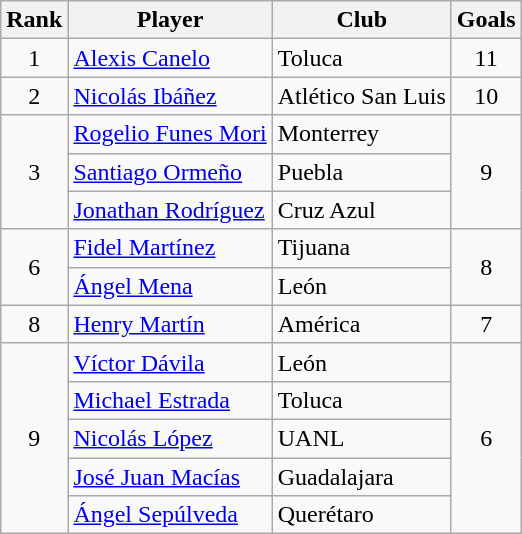<table class="wikitable">
<tr>
<th>Rank</th>
<th>Player</th>
<th>Club</th>
<th>Goals</th>
</tr>
<tr>
<td align=center rowspan=1>1</td>
<td> <a href='#'>Alexis Canelo</a></td>
<td>Toluca</td>
<td align=center rowspan=1>11</td>
</tr>
<tr>
<td align=center rowspan=1>2</td>
<td> <a href='#'>Nicolás Ibáñez</a></td>
<td>Atlético San Luis</td>
<td align=center rowspan=1>10</td>
</tr>
<tr>
<td align=center rowspan=3>3</td>
<td> <a href='#'>Rogelio Funes Mori</a></td>
<td>Monterrey</td>
<td align=center rowspan=3>9</td>
</tr>
<tr>
<td> <a href='#'>Santiago Ormeño</a></td>
<td>Puebla</td>
</tr>
<tr>
<td> <a href='#'>Jonathan Rodríguez</a></td>
<td>Cruz Azul</td>
</tr>
<tr>
<td align=center rowspan=2>6</td>
<td> <a href='#'>Fidel Martínez</a></td>
<td>Tijuana</td>
<td align=center rowspan=2>8</td>
</tr>
<tr>
<td> <a href='#'>Ángel Mena</a></td>
<td>León</td>
</tr>
<tr>
<td align=center rowspan=1>8</td>
<td> <a href='#'>Henry Martín</a></td>
<td>América</td>
<td align=center rowspan=1>7</td>
</tr>
<tr>
<td align=center rowspan=5>9</td>
<td> <a href='#'>Víctor Dávila</a></td>
<td>León</td>
<td align=center rowspan=5>6</td>
</tr>
<tr>
<td> <a href='#'>Michael Estrada</a></td>
<td>Toluca</td>
</tr>
<tr>
<td> <a href='#'>Nicolás López</a></td>
<td>UANL</td>
</tr>
<tr>
<td> <a href='#'>José Juan Macías</a></td>
<td>Guadalajara</td>
</tr>
<tr>
<td> <a href='#'>Ángel Sepúlveda</a></td>
<td>Querétaro</td>
</tr>
</table>
